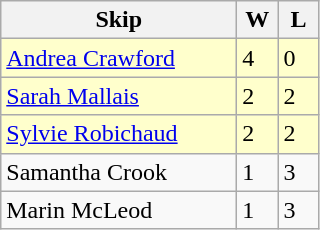<table class=wikitable>
<tr>
<th width=150>Skip</th>
<th width=20>W</th>
<th width=20>L</th>
</tr>
<tr bgcolor=#ffffcc>
<td><a href='#'>Andrea Crawford</a></td>
<td>4</td>
<td>0</td>
</tr>
<tr bgcolor=#ffffcc>
<td><a href='#'>Sarah Mallais</a></td>
<td>2</td>
<td>2</td>
</tr>
<tr bgcolor=#ffffcc>
<td><a href='#'>Sylvie Robichaud</a></td>
<td>2</td>
<td>2</td>
</tr>
<tr>
<td>Samantha Crook</td>
<td>1</td>
<td>3</td>
</tr>
<tr>
<td>Marin McLeod</td>
<td>1</td>
<td>3</td>
</tr>
</table>
